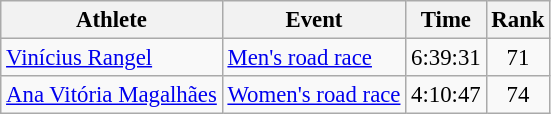<table class=wikitable style=font-size:95%;text-align:center>
<tr>
<th>Athlete</th>
<th>Event</th>
<th>Time</th>
<th>Rank</th>
</tr>
<tr align=center>
<td align=left><a href='#'>Vinícius Rangel</a></td>
<td align=left><a href='#'>Men's road race</a></td>
<td>6:39:31</td>
<td>71</td>
</tr>
<tr align=center>
<td align=left><a href='#'>Ana Vitória Magalhães</a></td>
<td align=left><a href='#'>Women's road race</a></td>
<td>4:10:47</td>
<td>74</td>
</tr>
</table>
